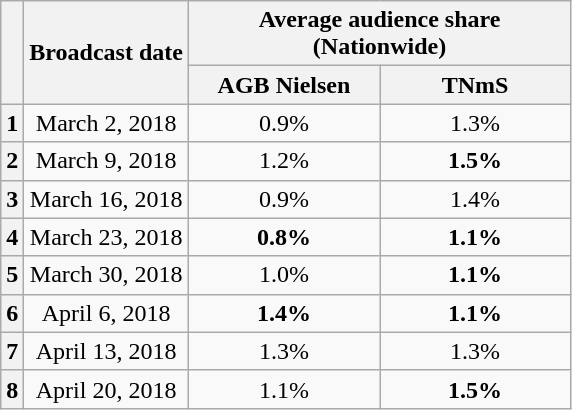<table class="wikitable" style="text-align:center">
<tr>
<th rowspan="2"></th>
<th rowspan="2">Broadcast date</th>
<th colspan="2">Average audience share (Nationwide)</th>
</tr>
<tr>
<th width="120">AGB Nielsen</th>
<th width="120">TNmS</th>
</tr>
<tr>
<th>1</th>
<td>March 2, 2018</td>
<td>0.9%</td>
<td>1.3%</td>
</tr>
<tr>
<th>2</th>
<td>March 9, 2018</td>
<td>1.2%</td>
<td><span><strong>1.5%</strong></span></td>
</tr>
<tr>
<th>3</th>
<td>March 16, 2018</td>
<td>0.9%</td>
<td>1.4%</td>
</tr>
<tr>
<th>4</th>
<td>March 23, 2018</td>
<td><span><strong>0.8%</strong></span></td>
<td><span><strong>1.1%</strong></span></td>
</tr>
<tr>
<th>5</th>
<td>March 30, 2018</td>
<td>1.0%</td>
<td><span><strong>1.1%</strong></span></td>
</tr>
<tr>
<th>6</th>
<td>April 6, 2018</td>
<td><span><strong>1.4%</strong></span></td>
<td><span><strong>1.1%</strong></span></td>
</tr>
<tr>
<th>7</th>
<td>April 13, 2018</td>
<td>1.3%</td>
<td>1.3%</td>
</tr>
<tr>
<th>8</th>
<td>April 20, 2018</td>
<td>1.1%</td>
<td><span><strong>1.5%</strong></span></td>
</tr>
</table>
